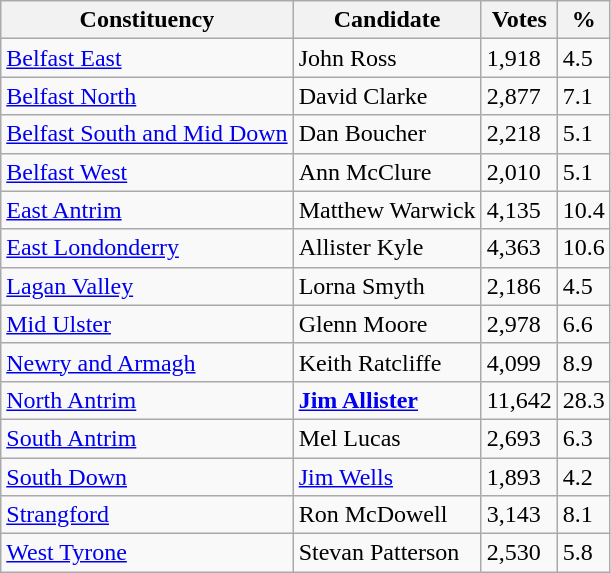<table class="wikitable">
<tr>
<th>Constituency</th>
<th>Candidate</th>
<th>Votes</th>
<th>%</th>
</tr>
<tr>
<td><a href='#'>Belfast East</a></td>
<td>John Ross</td>
<td>1,918</td>
<td>4.5</td>
</tr>
<tr>
<td><a href='#'>Belfast North</a></td>
<td>David Clarke</td>
<td>2,877</td>
<td>7.1</td>
</tr>
<tr>
<td><a href='#'>Belfast South and Mid Down</a></td>
<td>Dan Boucher</td>
<td>2,218</td>
<td>5.1</td>
</tr>
<tr>
<td><a href='#'>Belfast West</a></td>
<td>Ann McClure</td>
<td>2,010</td>
<td>5.1</td>
</tr>
<tr>
<td><a href='#'>East Antrim</a></td>
<td>Matthew Warwick</td>
<td>4,135</td>
<td>10.4</td>
</tr>
<tr>
<td><a href='#'>East Londonderry</a></td>
<td>Allister Kyle</td>
<td>4,363</td>
<td>10.6</td>
</tr>
<tr>
<td><a href='#'>Lagan Valley</a></td>
<td>Lorna Smyth</td>
<td>2,186</td>
<td>4.5</td>
</tr>
<tr>
<td><a href='#'>Mid Ulster</a></td>
<td>Glenn Moore</td>
<td>2,978</td>
<td>6.6</td>
</tr>
<tr>
<td><a href='#'>Newry and Armagh</a></td>
<td>Keith Ratcliffe</td>
<td>4,099</td>
<td>8.9</td>
</tr>
<tr>
<td><a href='#'>North Antrim</a></td>
<td><strong><a href='#'>Jim Allister</a></strong></td>
<td>11,642</td>
<td>28.3</td>
</tr>
<tr>
<td><a href='#'>South Antrim</a></td>
<td>Mel Lucas</td>
<td>2,693</td>
<td>6.3</td>
</tr>
<tr>
<td><a href='#'>South Down</a></td>
<td><a href='#'>Jim Wells</a></td>
<td>1,893</td>
<td>4.2</td>
</tr>
<tr>
<td><a href='#'>Strangford</a></td>
<td>Ron McDowell</td>
<td>3,143</td>
<td>8.1</td>
</tr>
<tr>
<td><a href='#'>West Tyrone</a></td>
<td>Stevan Patterson</td>
<td>2,530</td>
<td>5.8</td>
</tr>
</table>
